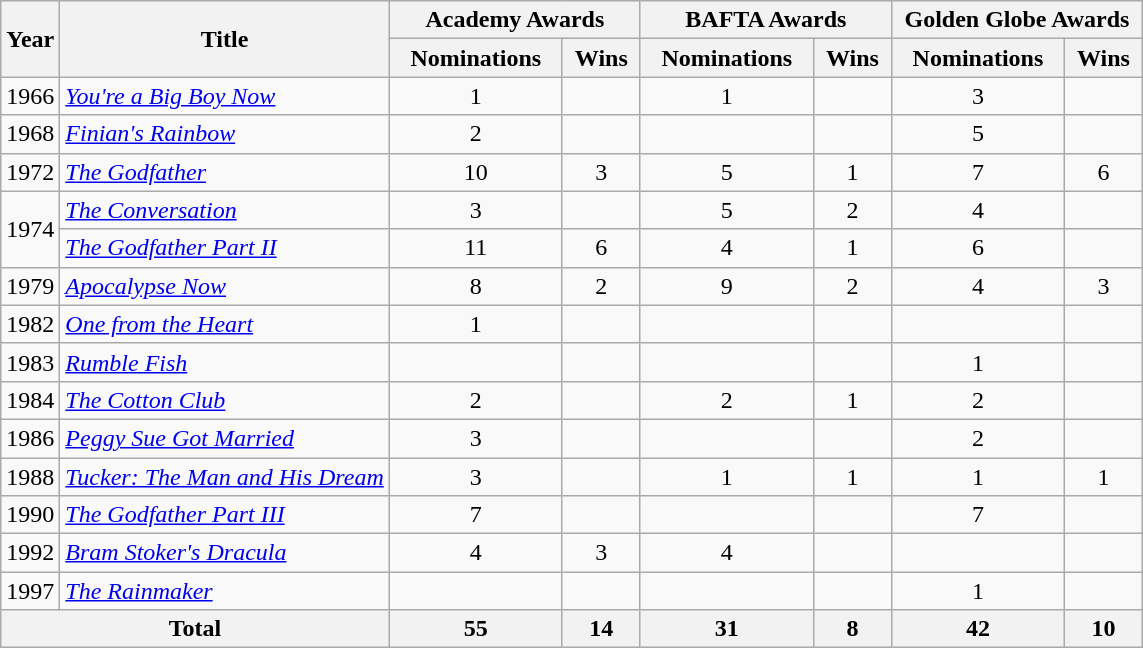<table class="wikitable">
<tr>
<th rowspan="2">Year</th>
<th rowspan="2">Title</th>
<th colspan="2" style="text-align:center;" width=160>Academy Awards</th>
<th colspan="2" style="text-align:center;" width=160>BAFTA Awards</th>
<th colspan="2" style="text-align:center;" width=160>Golden Globe Awards</th>
</tr>
<tr>
<th>Nominations</th>
<th>Wins</th>
<th>Nominations</th>
<th>Wins</th>
<th>Nominations</th>
<th>Wins</th>
</tr>
<tr>
<td>1966</td>
<td><em><a href='#'>You're a Big Boy Now</a></em></td>
<td align=center>1</td>
<td></td>
<td align=center>1</td>
<td></td>
<td align=center>3</td>
<td></td>
</tr>
<tr>
<td>1968</td>
<td><em><a href='#'>Finian's Rainbow</a></em></td>
<td align=center>2</td>
<td></td>
<td></td>
<td></td>
<td align=center>5</td>
<td></td>
</tr>
<tr>
<td>1972</td>
<td><em><a href='#'>The Godfather</a></em></td>
<td align=center>10</td>
<td align=center>3</td>
<td align=center>5</td>
<td align=center>1</td>
<td align=center>7</td>
<td align=center>6</td>
</tr>
<tr>
<td rowspan=2>1974</td>
<td><em><a href='#'>The Conversation</a></em></td>
<td align=center>3</td>
<td></td>
<td align=center>5</td>
<td align=center>2</td>
<td align=center>4</td>
<td></td>
</tr>
<tr>
<td><em><a href='#'>The Godfather Part II</a></em></td>
<td align=center>11</td>
<td align=center>6</td>
<td align=center>4</td>
<td align=center>1</td>
<td align=center>6</td>
<td></td>
</tr>
<tr>
<td>1979</td>
<td><em><a href='#'>Apocalypse Now</a></em></td>
<td align=center>8</td>
<td align=center>2</td>
<td align=center>9</td>
<td align=center>2</td>
<td align=center>4</td>
<td align=center>3</td>
</tr>
<tr>
<td>1982</td>
<td><em><a href='#'>One from the Heart</a></em></td>
<td align=center>1</td>
<td></td>
<td></td>
<td></td>
<td></td>
<td></td>
</tr>
<tr>
<td>1983</td>
<td><em><a href='#'>Rumble Fish</a></em></td>
<td></td>
<td></td>
<td></td>
<td></td>
<td align=center>1</td>
<td></td>
</tr>
<tr>
<td>1984</td>
<td><em><a href='#'>The Cotton Club</a></em></td>
<td align=center>2</td>
<td></td>
<td align=center>2</td>
<td align=center>1</td>
<td align=center>2</td>
<td></td>
</tr>
<tr>
<td>1986</td>
<td><em><a href='#'>Peggy Sue Got Married</a></em></td>
<td align=center>3</td>
<td></td>
<td></td>
<td></td>
<td align=center>2</td>
<td></td>
</tr>
<tr>
<td>1988</td>
<td><em><a href='#'>Tucker: The Man and His Dream</a></em></td>
<td align=center>3</td>
<td></td>
<td align=center>1</td>
<td align=center>1</td>
<td align=center>1</td>
<td align=center>1</td>
</tr>
<tr>
<td>1990</td>
<td><em><a href='#'>The Godfather Part III</a></em></td>
<td align=center>7</td>
<td></td>
<td></td>
<td></td>
<td align=center>7</td>
<td></td>
</tr>
<tr>
<td>1992</td>
<td><em><a href='#'>Bram Stoker's Dracula</a></em></td>
<td align=center>4</td>
<td align=center>3</td>
<td align=center>4</td>
<td></td>
<td></td>
<td></td>
</tr>
<tr>
<td>1997</td>
<td><em><a href='#'>The Rainmaker</a></em></td>
<td></td>
<td></td>
<td></td>
<td></td>
<td align=center>1</td>
<td></td>
</tr>
<tr>
<th colspan="2">Total</th>
<th align=center>55</th>
<th align=center>14</th>
<th align=center>31</th>
<th align=center>8</th>
<th align=center>42</th>
<th align=center>10</th>
</tr>
</table>
